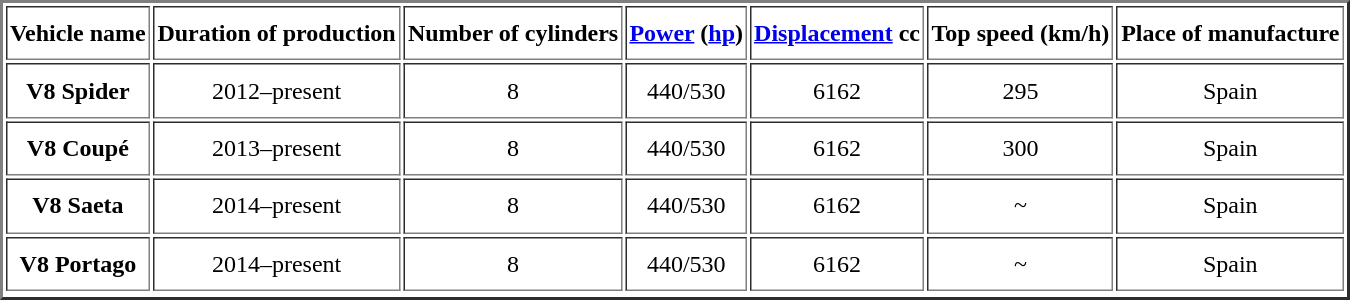<table style="width:900px; height:200px; text-align:center;" border="2">
<tr>
<td><strong>Vehicle name</strong></td>
<td><strong>Duration of production</strong></td>
<td><strong>Number of cylinders</strong></td>
<td><strong><a href='#'>Power</a> (<a href='#'>hp</a>)</strong></td>
<td><strong><a href='#'>Displacement</a> cc</strong></td>
<td><strong>Top speed (km/h)</strong></td>
<td><strong>Place of manufacture</strong></td>
</tr>
<tr>
<td><strong>V8 Spider</strong></td>
<td>2012–present</td>
<td>8</td>
<td>440/530</td>
<td>6162</td>
<td>295</td>
<td>Spain</td>
</tr>
<tr>
<td><strong>V8 Coupé</strong></td>
<td>2013–present</td>
<td>8</td>
<td>440/530</td>
<td>6162</td>
<td>300</td>
<td>Spain</td>
</tr>
<tr>
<td><strong>V8 Saeta</strong></td>
<td>2014–present</td>
<td>8</td>
<td>440/530</td>
<td>6162</td>
<td>~</td>
<td>Spain</td>
</tr>
<tr>
<td><strong>V8 Portago</strong></td>
<td>2014–present</td>
<td>8</td>
<td>440/530</td>
<td>6162</td>
<td>~</td>
<td>Spain</td>
</tr>
<tr>
</tr>
</table>
